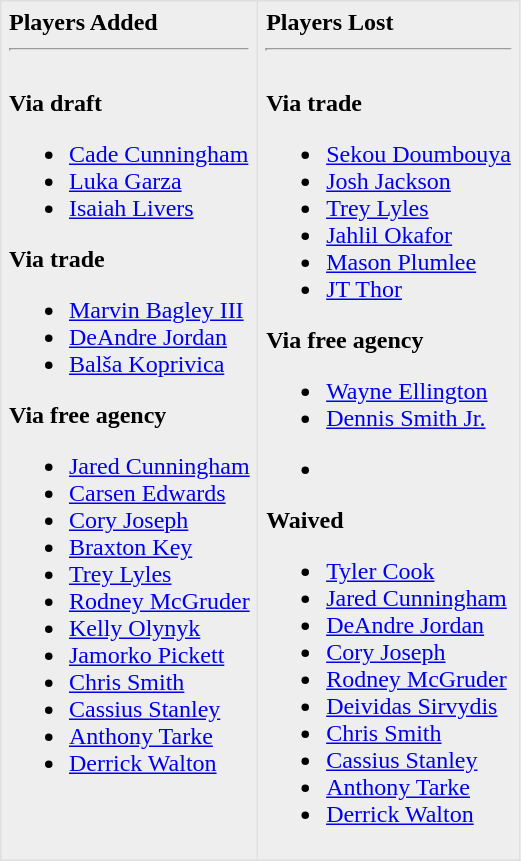<table border=1 style="border-collapse:collapse; background-color:#eeeeee" bordercolor="#DFDFDF" cellpadding="5">
<tr>
<td valign="top"><strong>Players Added</strong> <hr><br><strong>Via draft</strong><ul><li><a href='#'>Cade Cunningham</a></li><li><a href='#'>Luka Garza</a></li><li><a href='#'>Isaiah Livers</a></li></ul><strong>Via trade</strong><ul><li><a href='#'>Marvin Bagley III</a></li><li><a href='#'>DeAndre Jordan</a></li><li><a href='#'>Balša Koprivica</a></li></ul><strong>Via free agency</strong><ul><li><a href='#'>Jared Cunningham</a></li><li><a href='#'>Carsen Edwards</a></li><li><a href='#'>Cory Joseph</a></li><li><a href='#'>Braxton Key</a></li><li><a href='#'>Trey Lyles</a></li><li><a href='#'>Rodney McGruder</a></li><li><a href='#'>Kelly Olynyk</a></li><li><a href='#'>Jamorko Pickett</a></li><li><a href='#'>Chris Smith</a></li><li><a href='#'>Cassius Stanley</a></li><li><a href='#'>Anthony Tarke</a></li><li><a href='#'>Derrick Walton</a></li></ul></td>
<td valign="top"><strong>Players Lost</strong> <hr><br><strong>Via trade</strong><ul><li><a href='#'>Sekou Doumbouya</a></li><li><a href='#'>Josh Jackson</a></li><li><a href='#'>Trey Lyles</a></li><li><a href='#'>Jahlil Okafor</a></li><li><a href='#'>Mason Plumlee</a></li><li><a href='#'>JT Thor</a></li></ul><strong>Via free agency</strong><ul><li><a href='#'>Wayne Ellington</a></li><li><a href='#'>Dennis Smith Jr.</a></li></ul><ul><li></li></ul><strong>Waived</strong><ul><li><a href='#'>Tyler Cook</a></li><li><a href='#'>Jared Cunningham</a></li><li><a href='#'>DeAndre Jordan</a></li><li><a href='#'>Cory Joseph</a></li><li><a href='#'>Rodney McGruder</a></li><li><a href='#'>Deividas Sirvydis</a></li><li><a href='#'>Chris Smith</a></li><li><a href='#'>Cassius Stanley</a></li><li><a href='#'>Anthony Tarke</a></li><li><a href='#'>Derrick Walton</a></li></ul></td>
</tr>
</table>
